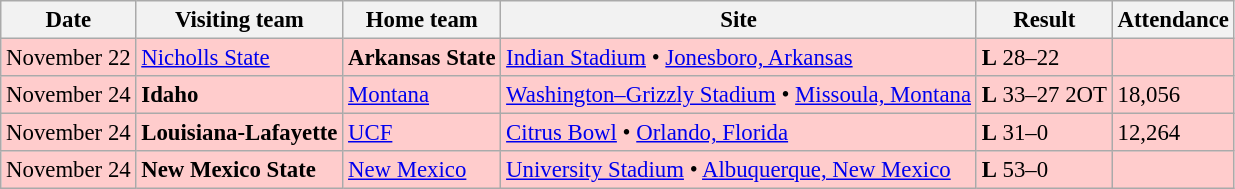<table class="wikitable" style="font-size:95%;">
<tr>
<th>Date</th>
<th>Visiting team</th>
<th>Home team</th>
<th>Site</th>
<th>Result</th>
<th>Attendance</th>
</tr>
<tr style="background:#fcc;">
<td>November 22</td>
<td><a href='#'>Nicholls State</a></td>
<td><strong>Arkansas State</strong></td>
<td><a href='#'>Indian Stadium</a> • <a href='#'>Jonesboro, Arkansas</a></td>
<td><strong>L</strong> 28–22</td>
<td></td>
</tr>
<tr style="background:#fcc;">
<td>November 24</td>
<td><strong>Idaho</strong></td>
<td><a href='#'>Montana</a></td>
<td><a href='#'>Washington–Grizzly Stadium</a> • <a href='#'>Missoula, Montana</a></td>
<td><strong>L</strong> 33–27 2OT</td>
<td>18,056</td>
</tr>
<tr style="background:#fcc;">
<td>November 24</td>
<td><strong>Louisiana-Lafayette</strong></td>
<td><a href='#'>UCF</a></td>
<td><a href='#'>Citrus Bowl</a> • <a href='#'>Orlando, Florida</a></td>
<td><strong>L</strong> 31–0</td>
<td>12,264</td>
</tr>
<tr style="background:#fcc;">
<td>November 24</td>
<td><strong>New Mexico State</strong></td>
<td><a href='#'>New Mexico</a></td>
<td><a href='#'>University Stadium</a> • <a href='#'>Albuquerque, New Mexico</a></td>
<td><strong>L</strong> 53–0</td>
<td></td>
</tr>
</table>
